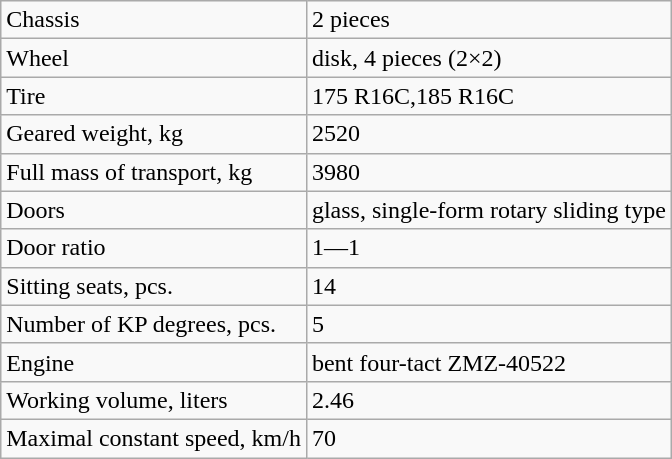<table class="wikitable" align="center">
<tr ---->
<td>Chassis</td>
<td>2 pieces</td>
</tr>
<tr ---->
<td>Wheel</td>
<td>disk, 4 pieces (2×2)</td>
</tr>
<tr ---->
<td>Tire</td>
<td>175 R16C,185 R16C</td>
</tr>
<tr ---->
<td>Geared weight, kg</td>
<td>2520</td>
</tr>
<tr ---->
<td>Full mass of transport, kg</td>
<td>3980</td>
</tr>
<tr ---->
<td>Doors</td>
<td>glass, single-form rotary sliding type</td>
</tr>
<tr ---->
<td>Door ratio</td>
<td>1—1</td>
</tr>
<tr ---->
<td>Sitting seats, pcs.</td>
<td>14</td>
</tr>
<tr ---->
<td>Number of KP degrees, pcs.</td>
<td>5</td>
</tr>
<tr ---->
<td>Engine</td>
<td>bent four-tact ZMZ-40522</td>
</tr>
<tr ---->
<td>Working volume, liters</td>
<td>2.46</td>
</tr>
<tr ---->
<td>Maximal constant speed, km/h</td>
<td>70 </td>
</tr>
</table>
